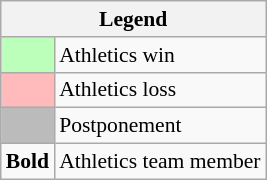<table class="wikitable" style="font-size:90%">
<tr>
<th colspan="2">Legend</th>
</tr>
<tr>
<td style="background:#bfb;"> </td>
<td>Athletics win</td>
</tr>
<tr>
<td style="background:#fbb;"> </td>
<td>Athletics loss</td>
</tr>
<tr>
<td style="background:#bbb;"> </td>
<td>Postponement</td>
</tr>
<tr>
<td><strong>Bold</strong></td>
<td>Athletics team member</td>
</tr>
</table>
